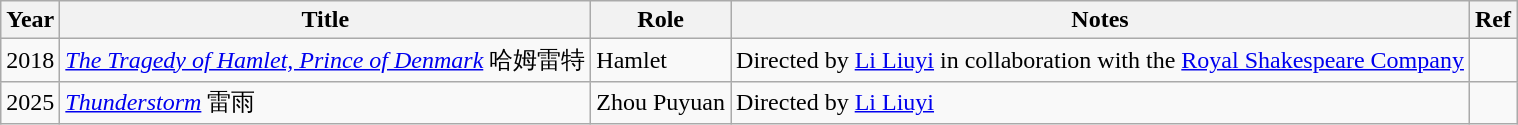<table class="wikitable sortable">
<tr>
<th>Year</th>
<th>Title</th>
<th>Role</th>
<th>Notes</th>
<th>Ref</th>
</tr>
<tr>
<td>2018</td>
<td><em><a href='#'>The Tragedy of Hamlet, Prince of Denmark</a></em> 哈姆雷特</td>
<td>Hamlet</td>
<td>Directed by <a href='#'>Li Liuyi</a> in collaboration with the <a href='#'>Royal Shakespeare Company</a></td>
<td></td>
</tr>
<tr>
<td>2025</td>
<td><em><a href='#'>Thunderstorm</a></em> 雷雨</td>
<td>Zhou Puyuan</td>
<td>Directed by <a href='#'>Li Liuyi</a></td>
<td></td>
</tr>
</table>
